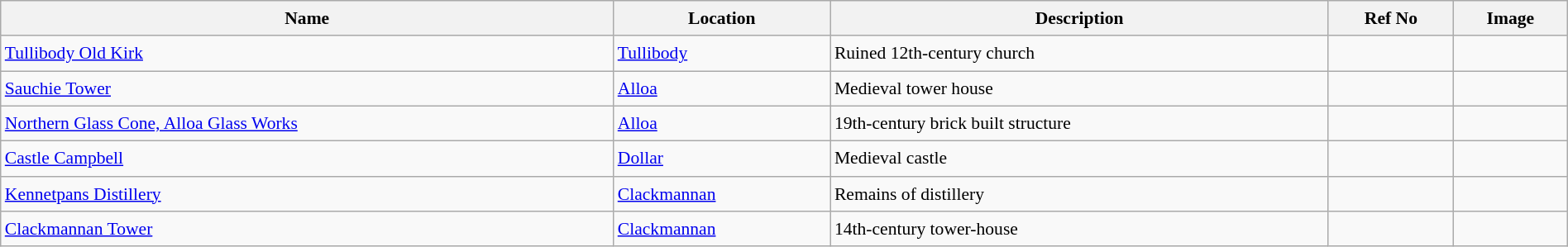<table class="wikitable sortable" style="font-size: 90%;width:100%;border:0px;text-align:left;line-height:150%;">
<tr>
<th>Name</th>
<th>Location</th>
<th class="unsortable">Description</th>
<th>Ref No</th>
<th class="unsortable">Image</th>
</tr>
<tr>
<td><a href='#'>Tullibody Old Kirk</a></td>
<td><a href='#'>Tullibody</a></td>
<td>Ruined 12th-century church</td>
<td></td>
<td></td>
</tr>
<tr>
<td><a href='#'>Sauchie Tower</a></td>
<td><a href='#'>Alloa</a></td>
<td>Medieval tower house</td>
<td></td>
<td></td>
</tr>
<tr>
<td><a href='#'>Northern Glass Cone, Alloa Glass Works</a></td>
<td><a href='#'>Alloa</a></td>
<td>19th-century brick built structure</td>
<td></td>
<td></td>
</tr>
<tr>
<td><a href='#'>Castle Campbell</a></td>
<td><a href='#'>Dollar</a></td>
<td>Medieval castle</td>
<td></td>
<td></td>
</tr>
<tr>
<td><a href='#'>Kennetpans Distillery</a></td>
<td><a href='#'>Clackmannan</a></td>
<td>Remains of distillery</td>
<td></td>
<td></td>
</tr>
<tr>
<td><a href='#'>Clackmannan Tower</a></td>
<td><a href='#'>Clackmannan</a></td>
<td>14th-century tower-house</td>
<td></td>
<td></td>
</tr>
<tr>
</tr>
</table>
